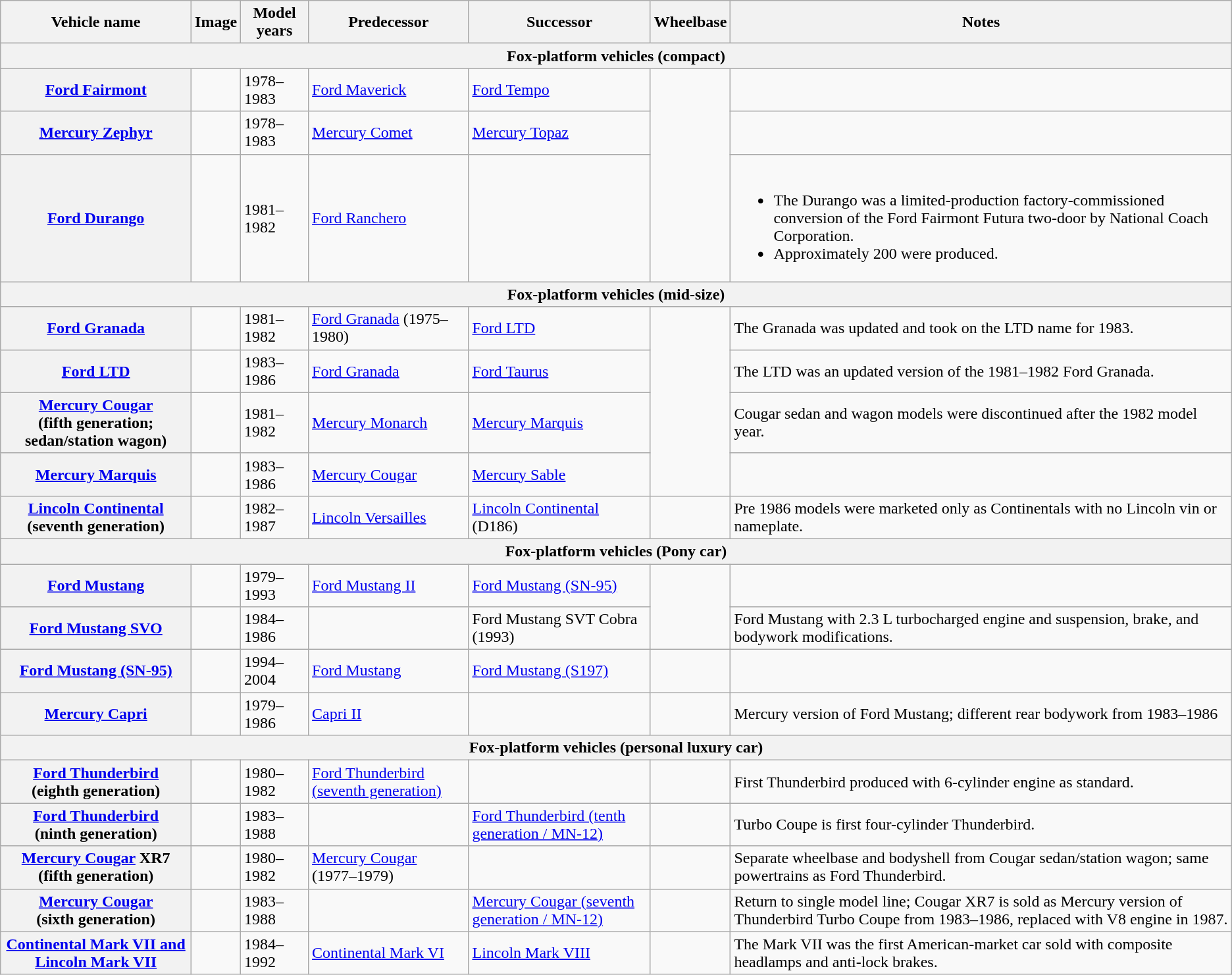<table class="wikitable">
<tr>
<th>Vehicle name</th>
<th>Image</th>
<th>Model years</th>
<th>Predecessor</th>
<th>Successor</th>
<th>Wheelbase</th>
<th>Notes</th>
</tr>
<tr>
<th colspan="7">Fox-platform vehicles (compact)</th>
</tr>
<tr>
<th><a href='#'>Ford Fairmont</a></th>
<td><br></td>
<td>1978–1983</td>
<td><a href='#'>Ford Maverick</a></td>
<td><a href='#'>Ford Tempo</a></td>
<td rowspan="3"></td>
<td></td>
</tr>
<tr>
<th><a href='#'>Mercury Zephyr</a></th>
<td><br></td>
<td>1978–1983</td>
<td><a href='#'>Mercury Comet</a></td>
<td><a href='#'>Mercury Topaz</a></td>
<td></td>
</tr>
<tr>
<th><a href='#'>Ford Durango</a></th>
<td></td>
<td>1981–1982</td>
<td><a href='#'>Ford Ranchero</a></td>
<td></td>
<td><br><ul><li>The Durango was a limited-production factory-commissioned conversion of the Ford Fairmont Futura two-door by National Coach Corporation.</li><li>Approximately 200 were produced.</li></ul></td>
</tr>
<tr>
<th colspan="7">Fox-platform vehicles (mid-size)</th>
</tr>
<tr>
<th><a href='#'>Ford Granada</a></th>
<td></td>
<td>1981–1982</td>
<td><a href='#'>Ford Granada</a> (1975–1980)</td>
<td><a href='#'>Ford LTD</a></td>
<td rowspan="4"></td>
<td>The Granada was updated and took on the LTD name for 1983.</td>
</tr>
<tr>
<th><a href='#'>Ford LTD</a></th>
<td></td>
<td>1983–1986</td>
<td><a href='#'>Ford Granada</a></td>
<td><a href='#'>Ford Taurus</a></td>
<td>The LTD was an updated version of the 1981–1982 Ford Granada.</td>
</tr>
<tr>
<th><a href='#'>Mercury Cougar</a><br> (fifth generation; sedan/station wagon)</th>
<td></td>
<td>1981–1982</td>
<td><a href='#'>Mercury Monarch</a></td>
<td><a href='#'>Mercury Marquis</a></td>
<td>Cougar sedan and wagon models were discontinued after the 1982 model year.</td>
</tr>
<tr>
<th><a href='#'>Mercury Marquis</a></th>
<td></td>
<td>1983–1986</td>
<td><a href='#'>Mercury Cougar</a></td>
<td><a href='#'>Mercury Sable</a></td>
<td></td>
</tr>
<tr>
<th><a href='#'>Lincoln Continental</a><br> (seventh generation)</th>
<td></td>
<td>1982–1987</td>
<td><a href='#'>Lincoln Versailles</a></td>
<td><a href='#'>Lincoln Continental</a> (D186)</td>
<td></td>
<td>Pre 1986 models were marketed only as Continentals with no Lincoln vin or nameplate.</td>
</tr>
<tr>
<th colspan="7">Fox-platform vehicles (Pony car)</th>
</tr>
<tr>
<th><a href='#'>Ford Mustang</a></th>
<td></td>
<td>1979–1993</td>
<td><a href='#'>Ford Mustang II</a></td>
<td><a href='#'>Ford Mustang (SN-95)</a></td>
<td rowspan="2"></td>
<td></td>
</tr>
<tr>
<th><a href='#'>Ford Mustang SVO</a></th>
<td></td>
<td>1984–1986</td>
<td></td>
<td>Ford Mustang SVT Cobra (1993)</td>
<td>Ford Mustang with 2.3 L turbocharged engine and suspension, brake, and bodywork modifications.</td>
</tr>
<tr>
<th><a href='#'>Ford Mustang (SN-95)</a></th>
<td></td>
<td>1994–2004</td>
<td><a href='#'>Ford Mustang</a></td>
<td><a href='#'>Ford Mustang (S197)</a></td>
<td></td>
<td></td>
</tr>
<tr>
<th><a href='#'>Mercury Capri</a></th>
<td></td>
<td>1979–1986</td>
<td><a href='#'>Capri II</a></td>
<td></td>
<td></td>
<td>Mercury version of Ford Mustang; different rear bodywork from 1983–1986</td>
</tr>
<tr>
<th colspan="7">Fox-platform vehicles (personal luxury car)</th>
</tr>
<tr>
<th><a href='#'>Ford Thunderbird</a><br>(eighth generation)</th>
<td></td>
<td>1980–1982</td>
<td><a href='#'>Ford Thunderbird (seventh generation)</a></td>
<td></td>
<td></td>
<td>First Thunderbird produced with 6-cylinder engine as standard.</td>
</tr>
<tr>
<th><a href='#'>Ford Thunderbird</a><br>(ninth generation)</th>
<td></td>
<td>1983–1988</td>
<td></td>
<td><a href='#'>Ford Thunderbird (tenth generation / MN-12)</a></td>
<td></td>
<td>Turbo Coupe is first four-cylinder Thunderbird.</td>
</tr>
<tr>
<th><a href='#'>Mercury Cougar</a> XR7<br>(fifth generation)</th>
<td></td>
<td>1980–1982</td>
<td><a href='#'>Mercury Cougar</a> (1977–1979)</td>
<td></td>
<td></td>
<td>Separate wheelbase and bodyshell from Cougar sedan/station wagon; same powertrains as Ford Thunderbird.</td>
</tr>
<tr>
<th><a href='#'>Mercury Cougar</a><br>(sixth generation)</th>
<td></td>
<td>1983–1988</td>
<td></td>
<td><a href='#'>Mercury Cougar (seventh generation / MN-12)</a></td>
<td></td>
<td>Return to single model line; Cougar XR7 is sold as Mercury version of Thunderbird Turbo Coupe from 1983–1986, replaced with V8 engine in 1987.</td>
</tr>
<tr>
<th><a href='#'>Continental Mark VII and Lincoln Mark VII</a></th>
<td></td>
<td>1984–1992</td>
<td><a href='#'>Continental Mark VI</a></td>
<td><a href='#'>Lincoln Mark VIII</a></td>
<td></td>
<td>The Mark VII was the first American-market car sold with composite headlamps and anti-lock brakes.</td>
</tr>
</table>
